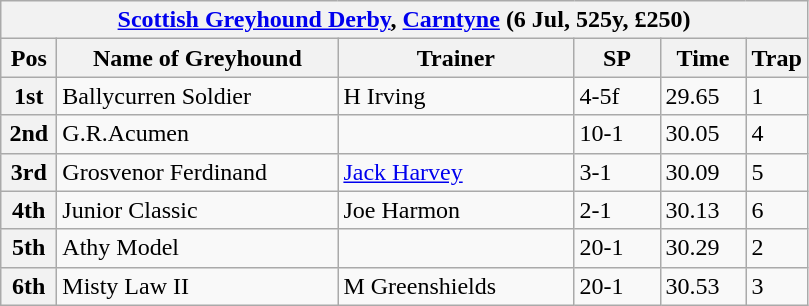<table class="wikitable">
<tr>
<th colspan="6"><a href='#'>Scottish Greyhound Derby</a>, <a href='#'>Carntyne</a> (6 Jul, 525y, £250)</th>
</tr>
<tr>
<th width=30>Pos</th>
<th width=180>Name of Greyhound</th>
<th width=150>Trainer</th>
<th width=50>SP</th>
<th width=50>Time</th>
<th width=30>Trap</th>
</tr>
<tr>
<th>1st</th>
<td>Ballycurren Soldier</td>
<td>H Irving</td>
<td>4-5f</td>
<td>29.65</td>
<td>1</td>
</tr>
<tr>
<th>2nd</th>
<td>G.R.Acumen</td>
<td></td>
<td>10-1</td>
<td>30.05</td>
<td>4</td>
</tr>
<tr>
<th>3rd</th>
<td>Grosvenor Ferdinand</td>
<td><a href='#'>Jack Harvey</a></td>
<td>3-1</td>
<td>30.09</td>
<td>5</td>
</tr>
<tr>
<th>4th</th>
<td>Junior Classic</td>
<td>Joe Harmon</td>
<td>2-1</td>
<td>30.13</td>
<td>6</td>
</tr>
<tr>
<th>5th</th>
<td>Athy Model</td>
<td></td>
<td>20-1</td>
<td>30.29</td>
<td>2</td>
</tr>
<tr>
<th>6th</th>
<td>Misty Law II</td>
<td>M Greenshields</td>
<td>20-1</td>
<td>30.53</td>
<td>3</td>
</tr>
</table>
